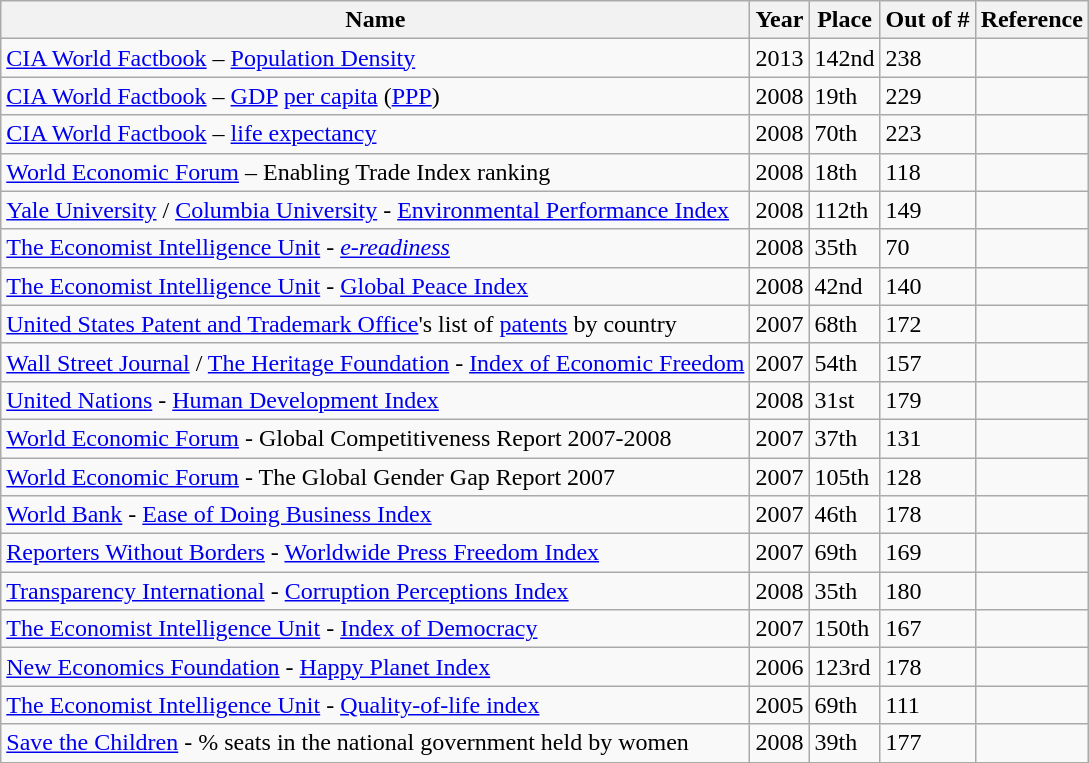<table class="wikitable" style="text-align:left">
<tr>
<th>Name</th>
<th>Year</th>
<th>Place</th>
<th>Out of #</th>
<th>Reference</th>
</tr>
<tr>
<td><a href='#'>CIA World Factbook</a> – <a href='#'>Population Density</a></td>
<td>2013</td>
<td>142nd</td>
<td>238</td>
<td></td>
</tr>
<tr>
<td><a href='#'>CIA World Factbook</a> – <a href='#'>GDP</a> <a href='#'>per capita</a> (<a href='#'>PPP</a>)</td>
<td>2008</td>
<td>19th</td>
<td>229</td>
<td></td>
</tr>
<tr>
<td><a href='#'>CIA World Factbook</a> – <a href='#'>life expectancy</a></td>
<td>2008</td>
<td>70th</td>
<td>223</td>
<td></td>
</tr>
<tr>
<td><a href='#'>World Economic Forum</a> – Enabling Trade Index ranking</td>
<td>2008</td>
<td>18th</td>
<td>118</td>
<td></td>
</tr>
<tr>
<td><a href='#'>Yale University</a> / <a href='#'>Columbia University</a> - <a href='#'>Environmental Performance Index</a></td>
<td>2008</td>
<td>112th</td>
<td>149</td>
<td></td>
</tr>
<tr>
<td><a href='#'>The Economist Intelligence Unit</a> - <em><a href='#'>e-readiness</a></em></td>
<td>2008</td>
<td>35th</td>
<td>70</td>
<td></td>
</tr>
<tr>
<td><a href='#'>The Economist Intelligence Unit</a> - <a href='#'>Global Peace Index</a></td>
<td>2008</td>
<td>42nd</td>
<td>140</td>
<td></td>
</tr>
<tr>
<td><a href='#'>United States Patent and Trademark Office</a>'s list of <a href='#'>patents</a> by country</td>
<td>2007</td>
<td>68th</td>
<td>172</td>
<td></td>
</tr>
<tr>
<td><a href='#'>Wall Street Journal</a> / <a href='#'>The Heritage Foundation</a> - <a href='#'>Index of Economic Freedom</a></td>
<td>2007</td>
<td>54th</td>
<td>157</td>
<td></td>
</tr>
<tr>
<td><a href='#'>United Nations</a> - <a href='#'>Human Development Index</a></td>
<td>2008</td>
<td>31st</td>
<td>179</td>
<td></td>
</tr>
<tr>
<td><a href='#'>World Economic Forum</a> - Global Competitiveness Report 2007-2008</td>
<td>2007</td>
<td>37th</td>
<td>131</td>
<td></td>
</tr>
<tr>
<td><a href='#'>World Economic Forum</a> - The Global Gender Gap Report 2007</td>
<td>2007</td>
<td>105th</td>
<td>128</td>
<td></td>
</tr>
<tr>
<td><a href='#'>World Bank</a> - <a href='#'>Ease of Doing Business Index</a></td>
<td>2007</td>
<td>46th</td>
<td>178</td>
<td></td>
</tr>
<tr>
<td><a href='#'>Reporters Without Borders</a> - <a href='#'>Worldwide Press Freedom Index</a></td>
<td>2007</td>
<td>69th</td>
<td>169</td>
<td></td>
</tr>
<tr>
<td><a href='#'>Transparency International</a> - <a href='#'>Corruption Perceptions Index</a></td>
<td>2008</td>
<td>35th</td>
<td>180</td>
<td></td>
</tr>
<tr>
<td><a href='#'>The Economist Intelligence Unit</a> - <a href='#'>Index of Democracy</a></td>
<td>2007</td>
<td>150th</td>
<td>167</td>
<td></td>
</tr>
<tr>
<td><a href='#'>New Economics Foundation</a> - <a href='#'>Happy Planet Index</a></td>
<td>2006</td>
<td>123rd</td>
<td>178</td>
<td></td>
</tr>
<tr>
<td><a href='#'>The Economist Intelligence Unit</a> - <a href='#'>Quality-of-life index</a></td>
<td>2005</td>
<td>69th</td>
<td>111</td>
<td></td>
</tr>
<tr>
<td><a href='#'>Save the Children</a> - % seats in the national government held by women</td>
<td>2008</td>
<td>39th</td>
<td>177</td>
<td></td>
</tr>
<tr>
</tr>
</table>
